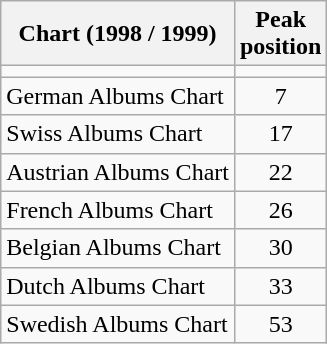<table class="wikitable">
<tr>
<th align="center">Chart (1998 / 1999)</th>
<th align="center">Peak<br>position</th>
</tr>
<tr>
<td align="center"></td>
</tr>
<tr>
<td align="left">German Albums Chart</td>
<td align="center">7</td>
</tr>
<tr>
<td align="left">Swiss Albums Chart</td>
<td align="center">17</td>
</tr>
<tr>
<td align="left">Austrian Albums Chart</td>
<td align="center">22</td>
</tr>
<tr>
<td align="left">French Albums Chart</td>
<td align="center">26</td>
</tr>
<tr>
<td align="left">Belgian Albums Chart</td>
<td align="center">30</td>
</tr>
<tr>
<td align="left">Dutch Albums Chart</td>
<td align="center">33</td>
</tr>
<tr>
<td align="left">Swedish Albums Chart</td>
<td align="center">53</td>
</tr>
</table>
